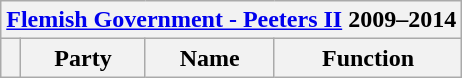<table class="wikitable">
<tr>
<th colspan="4"><a href='#'>Flemish Government - Peeters II</a> 2009–2014</th>
</tr>
<tr>
<th></th>
<th>Party</th>
<th>Name</th>
<th>Function<br>







</th>
</tr>
</table>
